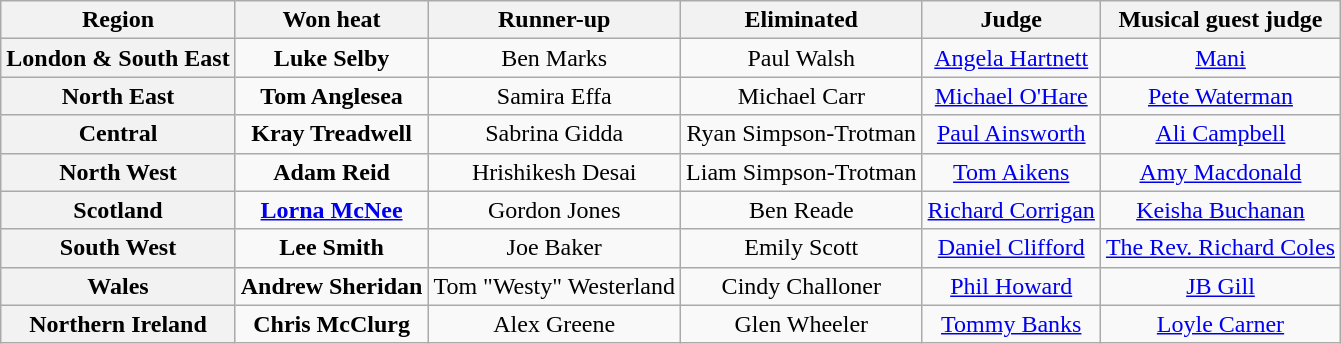<table class="wikitable plainrowheaders sortable" style="text-align:center;">
<tr>
<th scope="col">Region</th>
<th scope="col">Won heat</th>
<th scope="col">Runner-up</th>
<th scope="col">Eliminated</th>
<th scope="col">Judge</th>
<th scope="col">Musical guest judge</th>
</tr>
<tr>
<th scope="row">London & South East</th>
<td><strong>Luke Selby</strong></td>
<td>Ben Marks</td>
<td>Paul Walsh</td>
<td><a href='#'>Angela Hartnett</a></td>
<td><a href='#'>Mani</a></td>
</tr>
<tr>
<th scope="row">North East</th>
<td><strong>Tom Anglesea</strong></td>
<td>Samira Effa</td>
<td>Michael Carr</td>
<td><a href='#'>Michael O'Hare</a></td>
<td><a href='#'>Pete Waterman</a></td>
</tr>
<tr>
<th scope="row">Central</th>
<td><strong>Kray Treadwell</strong></td>
<td>Sabrina Gidda</td>
<td>Ryan Simpson-Trotman</td>
<td><a href='#'>Paul Ainsworth</a></td>
<td><a href='#'>Ali Campbell</a></td>
</tr>
<tr>
<th scope="row">North West</th>
<td><strong>Adam Reid</strong></td>
<td>Hrishikesh Desai</td>
<td>Liam Simpson-Trotman</td>
<td><a href='#'>Tom Aikens</a></td>
<td><a href='#'>Amy Macdonald</a></td>
</tr>
<tr>
<th scope="row">Scotland</th>
<td><strong><a href='#'>Lorna McNee</a></strong></td>
<td>Gordon Jones</td>
<td>Ben Reade</td>
<td><a href='#'>Richard Corrigan</a></td>
<td><a href='#'>Keisha Buchanan</a></td>
</tr>
<tr>
<th scope="row">South West</th>
<td><strong>Lee Smith</strong></td>
<td>Joe Baker</td>
<td>Emily Scott</td>
<td><a href='#'>Daniel Clifford</a></td>
<td><a href='#'>The Rev. Richard Coles</a></td>
</tr>
<tr>
<th scope="row">Wales</th>
<td><strong>Andrew Sheridan</strong></td>
<td>Tom "Westy" Westerland</td>
<td>Cindy Challoner</td>
<td><a href='#'>Phil Howard</a></td>
<td><a href='#'>JB Gill</a></td>
</tr>
<tr>
<th scope="row">Northern Ireland</th>
<td><strong>Chris McClurg</strong></td>
<td>Alex Greene</td>
<td>Glen Wheeler</td>
<td><a href='#'>Tommy Banks</a></td>
<td><a href='#'>Loyle Carner</a></td>
</tr>
</table>
